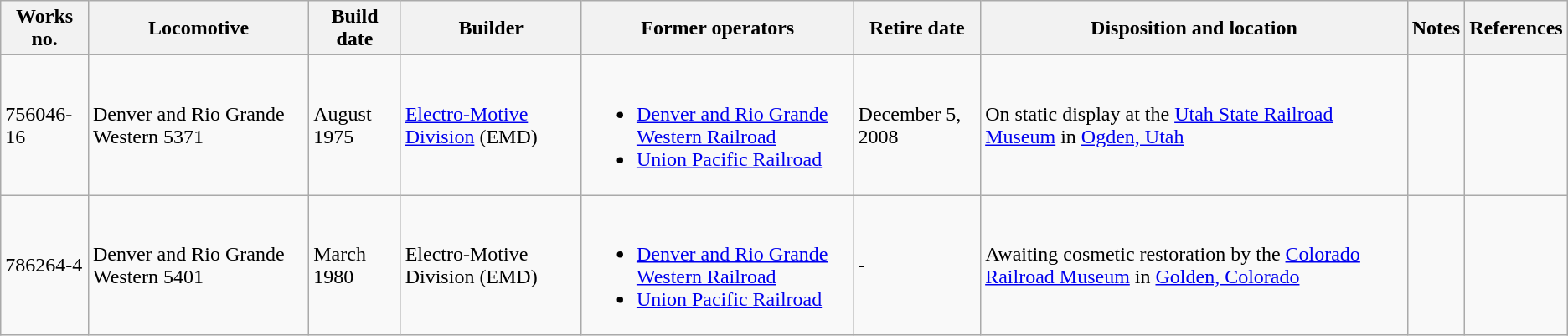<table class="wikitable">
<tr>
<th>Works no.</th>
<th>Locomotive</th>
<th>Build date</th>
<th>Builder</th>
<th>Former operators</th>
<th>Retire date</th>
<th>Disposition and location</th>
<th>Notes</th>
<th>References</th>
</tr>
<tr>
<td>756046-16</td>
<td>Denver and Rio Grande Western 5371</td>
<td>August 1975</td>
<td><a href='#'>Electro-Motive Division</a> (EMD)</td>
<td><br><ul><li><a href='#'>Denver and Rio Grande Western Railroad</a></li><li><a href='#'>Union Pacific Railroad</a></li></ul></td>
<td>December 5, 2008</td>
<td>On static display at the <a href='#'>Utah State Railroad Museum</a> in <a href='#'>Ogden, Utah</a></td>
<td></td>
<td></td>
</tr>
<tr>
<td>786264-4</td>
<td>Denver and Rio Grande Western 5401</td>
<td>March 1980</td>
<td>Electro-Motive Division (EMD)</td>
<td><br><ul><li><a href='#'>Denver and Rio Grande Western Railroad</a></li><li><a href='#'>Union Pacific Railroad</a></li></ul></td>
<td>-</td>
<td>Awaiting cosmetic restoration by the <a href='#'>Colorado Railroad Museum</a> in <a href='#'>Golden, Colorado</a></td>
<td></td>
<td></td>
</tr>
</table>
